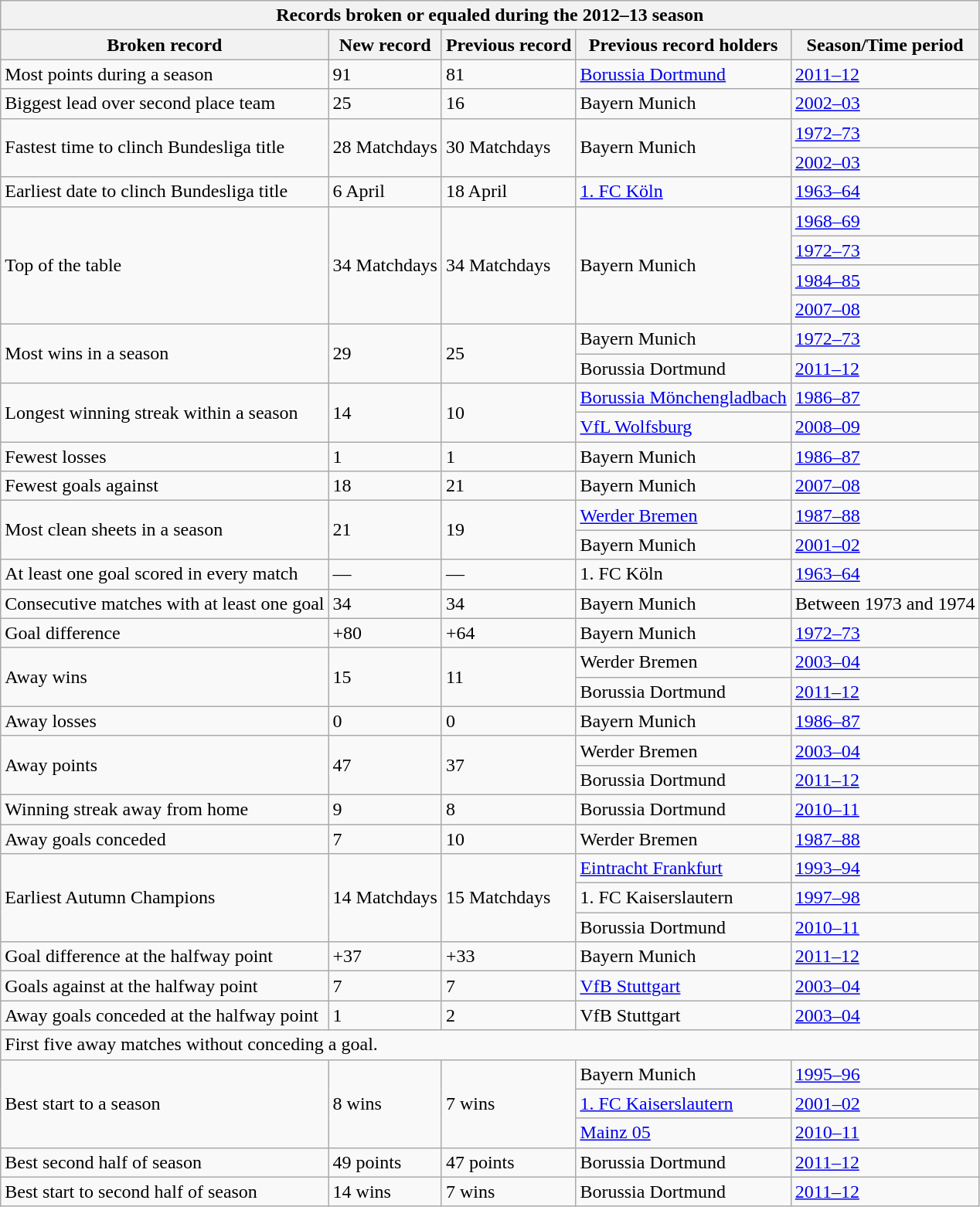<table class="wikitable">
<tr>
<th colspan="5">Records broken or equaled during the 2012–13 season</th>
</tr>
<tr>
<th>Broken record</th>
<th>New record</th>
<th>Previous record</th>
<th>Previous record holders</th>
<th>Season/Time period</th>
</tr>
<tr>
<td>Most points during a season</td>
<td>91</td>
<td>81</td>
<td><a href='#'>Borussia Dortmund</a></td>
<td><a href='#'>2011–12</a></td>
</tr>
<tr>
<td>Biggest lead over second place team</td>
<td>25</td>
<td>16</td>
<td>Bayern Munich</td>
<td><a href='#'>2002–03</a></td>
</tr>
<tr>
<td rowspan="2">Fastest time to clinch Bundesliga title</td>
<td rowspan="2">28 Matchdays</td>
<td rowspan="2">30 Matchdays</td>
<td rowspan="2">Bayern Munich</td>
<td><a href='#'>1972–73</a></td>
</tr>
<tr>
<td><a href='#'>2002–03</a></td>
</tr>
<tr>
<td>Earliest date to clinch Bundesliga title</td>
<td>6 April</td>
<td>18 April</td>
<td><a href='#'>1. FC Köln</a></td>
<td><a href='#'>1963–64</a></td>
</tr>
<tr>
<td rowspan="4">Top of the table</td>
<td rowspan="4">34 Matchdays</td>
<td rowspan="4">34 Matchdays</td>
<td rowspan="4">Bayern Munich</td>
<td><a href='#'>1968–69</a></td>
</tr>
<tr>
<td><a href='#'>1972–73</a></td>
</tr>
<tr>
<td><a href='#'>1984–85</a></td>
</tr>
<tr>
<td><a href='#'>2007–08</a></td>
</tr>
<tr>
<td rowspan="2">Most wins in a season</td>
<td rowspan="2">29</td>
<td rowspan="2">25</td>
<td>Bayern Munich</td>
<td><a href='#'>1972–73</a></td>
</tr>
<tr>
<td>Borussia Dortmund</td>
<td><a href='#'>2011–12</a></td>
</tr>
<tr>
<td rowspan="2">Longest winning streak within a season</td>
<td rowspan="2">14</td>
<td rowspan="2">10</td>
<td><a href='#'>Borussia Mönchengladbach</a></td>
<td><a href='#'>1986–87</a></td>
</tr>
<tr>
<td><a href='#'>VfL Wolfsburg</a></td>
<td><a href='#'>2008–09</a></td>
</tr>
<tr>
<td>Fewest losses</td>
<td>1</td>
<td>1</td>
<td>Bayern Munich</td>
<td><a href='#'>1986–87</a></td>
</tr>
<tr>
<td>Fewest goals against</td>
<td>18</td>
<td>21</td>
<td>Bayern Munich</td>
<td><a href='#'>2007–08</a></td>
</tr>
<tr>
<td rowspan="2">Most clean sheets in a season</td>
<td rowspan="2">21</td>
<td rowspan="2">19</td>
<td><a href='#'>Werder Bremen</a></td>
<td><a href='#'>1987–88</a></td>
</tr>
<tr>
<td>Bayern Munich</td>
<td><a href='#'>2001–02</a></td>
</tr>
<tr>
<td>At least one goal scored in every match</td>
<td>—</td>
<td>—</td>
<td>1. FC Köln</td>
<td><a href='#'>1963–64</a></td>
</tr>
<tr>
<td>Consecutive matches with at least one goal</td>
<td>34</td>
<td>34</td>
<td>Bayern Munich</td>
<td>Between 1973 and 1974</td>
</tr>
<tr>
<td>Goal difference</td>
<td>+80</td>
<td>+64</td>
<td>Bayern Munich</td>
<td><a href='#'>1972–73</a></td>
</tr>
<tr>
<td rowspan="2">Away wins</td>
<td rowspan="2">15</td>
<td rowspan="2">11</td>
<td>Werder Bremen</td>
<td><a href='#'>2003–04</a></td>
</tr>
<tr>
<td>Borussia Dortmund</td>
<td><a href='#'>2011–12</a></td>
</tr>
<tr>
<td>Away losses</td>
<td>0</td>
<td>0</td>
<td>Bayern Munich</td>
<td><a href='#'>1986–87</a></td>
</tr>
<tr>
<td rowspan="2">Away points</td>
<td rowspan="2">47</td>
<td rowspan="2">37</td>
<td>Werder Bremen</td>
<td><a href='#'>2003–04</a></td>
</tr>
<tr>
<td>Borussia Dortmund</td>
<td><a href='#'>2011–12</a></td>
</tr>
<tr>
<td>Winning streak away from home</td>
<td>9</td>
<td>8</td>
<td>Borussia Dortmund</td>
<td><a href='#'>2010–11</a></td>
</tr>
<tr>
<td>Away goals conceded</td>
<td>7</td>
<td>10</td>
<td>Werder Bremen</td>
<td><a href='#'>1987–88</a></td>
</tr>
<tr>
<td rowspan="3">Earliest Autumn Champions</td>
<td rowspan="3">14 Matchdays</td>
<td rowspan="3">15 Matchdays</td>
<td><a href='#'>Eintracht Frankfurt</a></td>
<td><a href='#'>1993–94</a></td>
</tr>
<tr>
<td>1. FC Kaiserslautern</td>
<td><a href='#'>1997–98</a></td>
</tr>
<tr>
<td>Borussia Dortmund</td>
<td><a href='#'>2010–11</a></td>
</tr>
<tr>
<td>Goal difference at the halfway point</td>
<td>+37</td>
<td>+33</td>
<td>Bayern Munich</td>
<td><a href='#'>2011–12</a></td>
</tr>
<tr>
<td>Goals against at the halfway point</td>
<td>7</td>
<td>7</td>
<td><a href='#'>VfB Stuttgart</a></td>
<td><a href='#'>2003–04</a></td>
</tr>
<tr>
<td>Away goals conceded at the halfway point</td>
<td>1</td>
<td>2</td>
<td>VfB Stuttgart</td>
<td><a href='#'>2003–04</a></td>
</tr>
<tr>
<td colspan="5">First five away matches without conceding a goal.</td>
</tr>
<tr>
<td rowspan="3">Best start to a season</td>
<td rowspan="3">8 wins</td>
<td rowspan="3">7 wins</td>
<td>Bayern Munich</td>
<td><a href='#'>1995–96</a></td>
</tr>
<tr>
<td><a href='#'>1. FC Kaiserslautern</a></td>
<td><a href='#'>2001–02</a></td>
</tr>
<tr>
<td><a href='#'>Mainz 05</a></td>
<td><a href='#'>2010–11</a></td>
</tr>
<tr>
<td>Best second half of season</td>
<td>49 points</td>
<td>47 points</td>
<td>Borussia Dortmund</td>
<td><a href='#'>2011–12</a></td>
</tr>
<tr>
<td>Best start to second half of season</td>
<td>14 wins</td>
<td>7 wins</td>
<td>Borussia Dortmund</td>
<td><a href='#'>2011–12</a></td>
</tr>
</table>
